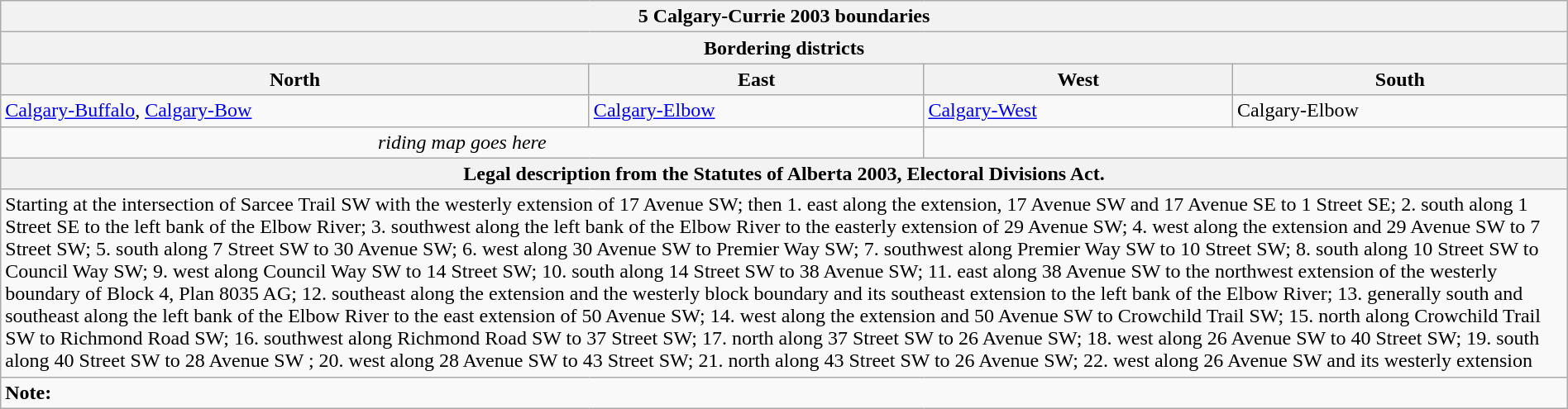<table class="wikitable collapsible collapsed" style="width:100%;">
<tr>
<th colspan=4>5 Calgary-Currie 2003 boundaries</th>
</tr>
<tr>
<th colspan=4>Bordering districts</th>
</tr>
<tr>
<th>North</th>
<th>East</th>
<th>West</th>
<th>South</th>
</tr>
<tr>
<td><a href='#'>Calgary-Buffalo</a>, <a href='#'>Calgary-Bow</a></td>
<td><a href='#'>Calgary-Elbow</a></td>
<td><a href='#'>Calgary-West</a></td>
<td>Calgary-Elbow</td>
</tr>
<tr>
<td colspan=2 align=center><em>riding map goes here</em></td>
<td colspan=2 align=center></td>
</tr>
<tr>
<th colspan=4>Legal description from the Statutes of Alberta 2003, Electoral Divisions Act.</th>
</tr>
<tr>
<td colspan=4>Starting at the intersection of Sarcee Trail SW with the westerly extension of 17 Avenue SW; then 1. east along the extension, 17 Avenue SW and 17 Avenue SE to 1 Street SE; 2. south along 1 Street SE to the left bank of the Elbow River; 3. southwest along the left bank of the Elbow River to the easterly extension of 29 Avenue SW; 4. west along the extension and 29 Avenue SW to 7 Street SW; 5. south along 7 Street SW to 30 Avenue SW; 6. west along 30 Avenue SW to Premier Way SW; 7. southwest along Premier Way SW to 10 Street SW; 8. south along 10 Street SW to Council Way SW; 9. west along Council Way SW to 14 Street SW; 10. south along 14 Street SW to 38 Avenue SW; 11. east along 38 Avenue SW to the northwest extension of the westerly boundary of Block 4, Plan 8035 AG; 12. southeast along the extension and the westerly block boundary and its southeast extension to the left bank of the Elbow River; 13. generally south and southeast along the left bank of the Elbow River to the east extension of 50 Avenue SW; 14. west along the extension and 50 Avenue SW to Crowchild Trail SW; 15. north along Crowchild Trail SW to Richmond Road SW; 16. southwest along Richmond Road SW to 37 Street SW; 17. north along 37 Street SW to 26 Avenue SW; 18. west along 26 Avenue SW to 40 Street SW; 19. south along 40 Street SW to 28 Avenue SW ; 20. west along 28 Avenue SW to 43 Street SW; 21. north along 43 Street SW to 26 Avenue SW; 22. west along 26 Avenue SW and its westerly extension</td>
</tr>
<tr>
<td colspan=4><strong>Note:</strong></td>
</tr>
</table>
